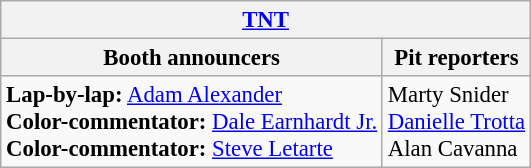<table class="wikitable" style="font-size: 95%">
<tr>
<th colspan="2"><a href='#'>TNT</a></th>
</tr>
<tr>
<th>Booth announcers</th>
<th>Pit reporters</th>
</tr>
<tr>
<td><strong>Lap-by-lap:</strong> <a href='#'>Adam Alexander</a><br><strong>Color-commentator:</strong> <a href='#'>Dale Earnhardt Jr.</a><br><strong>Color-commentator:</strong> <a href='#'>Steve Letarte</a></td>
<td>Marty Snider<br><a href='#'>Danielle Trotta</a><br>Alan Cavanna</td>
</tr>
</table>
